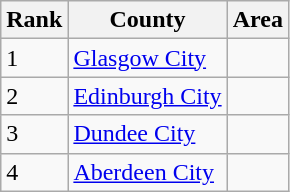<table class="wikitable">
<tr>
<th>Rank</th>
<th>County</th>
<th>Area</th>
</tr>
<tr>
<td>1</td>
<td><a href='#'>Glasgow City</a></td>
<td></td>
</tr>
<tr>
<td>2</td>
<td><a href='#'>Edinburgh City</a></td>
<td></td>
</tr>
<tr>
<td>3</td>
<td><a href='#'>Dundee City</a></td>
<td></td>
</tr>
<tr>
<td>4</td>
<td><a href='#'>Aberdeen City</a></td>
<td></td>
</tr>
</table>
